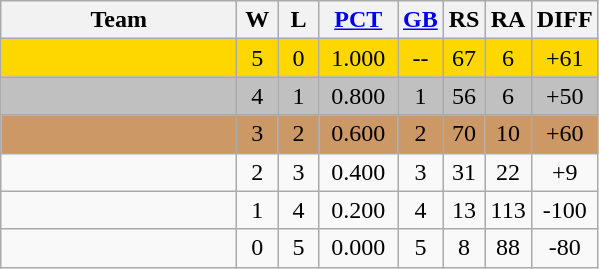<table class=wikitable>
<tr>
<th width=150px>Team</th>
<th width=20px>W</th>
<th width=20px>L</th>
<th width=45px><a href='#'>PCT</a></th>
<th width=20px><a href='#'>GB</a></th>
<th width=20px>RS</th>
<th width=20px>RA</th>
<th width=20px>DIFF</th>
</tr>
<tr align=center bgcolor=gold>
<td align=left></td>
<td>5</td>
<td>0</td>
<td>1.000</td>
<td>--</td>
<td>67</td>
<td>6</td>
<td>+61</td>
</tr>
<tr align=center bgcolor=silver>
<td align=left></td>
<td>4</td>
<td>1</td>
<td>0.800</td>
<td>1</td>
<td>56</td>
<td>6</td>
<td>+50</td>
</tr>
<tr align=center bgcolor=#cc9966>
<td align=left></td>
<td>3</td>
<td>2</td>
<td>0.600</td>
<td>2</td>
<td>70</td>
<td>10</td>
<td>+60</td>
</tr>
<tr align=center>
<td align=left></td>
<td>2</td>
<td>3</td>
<td>0.400</td>
<td>3</td>
<td>31</td>
<td>22</td>
<td>+9</td>
</tr>
<tr align=center>
<td align=left></td>
<td>1</td>
<td>4</td>
<td>0.200</td>
<td>4</td>
<td>13</td>
<td>113</td>
<td>-100</td>
</tr>
<tr align=center>
<td align=left></td>
<td>0</td>
<td>5</td>
<td>0.000</td>
<td>5</td>
<td>8</td>
<td>88</td>
<td>-80</td>
</tr>
</table>
